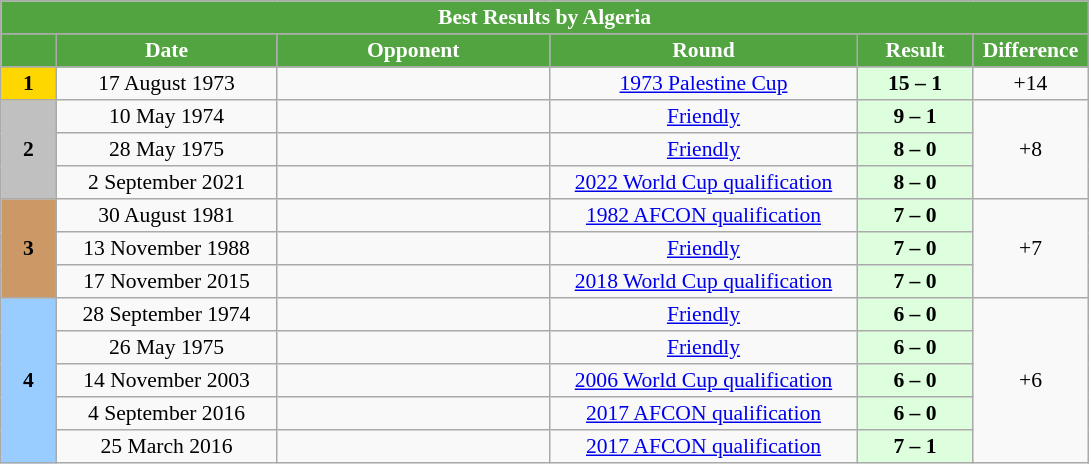<table border="1" cellpadding="2" cellspacing="0" style="background:#f9f9f9; border:1px #aaa solid; border-collapse:collapse; font-size:90%; text-align:center;">
<tr>
<th colspan="7"  style="background:#51A440; color:#FFFFFF;">Best Results by Algeria</th>
</tr>
<tr style="background:#51A440; text-align:center; color:#FFFFFF;">
<th width="32"></th>
<th style="width:142px;">Date</th>
<th style="width:177px;">Opponent</th>
<th style="width:200px;">Round</th>
<th width="72">Result</th>
<th width="72">Difference</th>
</tr>
<tr>
<td style="background:gold;"><strong>1</strong></td>
<td>17 August 1973</td>
<td style="text-align:left;"></td>
<td> <a href='#'>1973 Palestine Cup</a></td>
<td style="background:#dfd;"><strong>15 – 1</strong></td>
<td>+14</td>
</tr>
<tr>
<td style="background:silver;" rowspan="3"><strong>2</strong></td>
<td>10 May 1974</td>
<td style="text-align:left;"></td>
<td> <a href='#'>Friendly</a></td>
<td style="background:#dfd;"><strong>9 – 1</strong></td>
<td rowspan="3">+8</td>
</tr>
<tr>
<td>28 May 1975</td>
<td style="text-align:left;"></td>
<td> <a href='#'>Friendly</a></td>
<td style="background:#dfd;"><strong>8 – 0</strong></td>
</tr>
<tr>
<td>2 September 2021</td>
<td style="text-align:left;"></td>
<td> <a href='#'>2022 World Cup qualification</a></td>
<td style="background:#dfd;"><strong>8 – 0</strong></td>
</tr>
<tr>
<td style="background:#c96;" rowspan="3"><strong>3</strong></td>
<td>30 August 1981</td>
<td style="text-align:left;"></td>
<td> <a href='#'>1982 AFCON qualification</a></td>
<td style="background:#dfd;"><strong>7 – 0</strong></td>
<td rowspan="3">+7</td>
</tr>
<tr>
<td>13 November 1988</td>
<td style="text-align:left;"></td>
<td> <a href='#'>Friendly</a></td>
<td style="background:#dfd;"><strong>7 – 0</strong></td>
</tr>
<tr>
<td>17 November 2015</td>
<td style="text-align:left;"></td>
<td> <a href='#'>2018 World Cup qualification</a></td>
<td style="background:#dfd;"><strong>7 – 0</strong></td>
</tr>
<tr>
<td style="background:#9acdff;" rowspan="5"><strong>4</strong></td>
<td>28 September 1974</td>
<td style="text-align:left;"></td>
<td> <a href='#'>Friendly</a></td>
<td style="background:#dfd;"><strong>6 – 0</strong></td>
<td rowspan="5">+6</td>
</tr>
<tr>
<td>26 May 1975</td>
<td style="text-align:left;"></td>
<td> <a href='#'>Friendly</a></td>
<td style="background:#dfd;"><strong>6 – 0</strong></td>
</tr>
<tr>
<td>14 November 2003</td>
<td style="text-align:left;"></td>
<td> <a href='#'>2006 World Cup qualification</a></td>
<td style="background:#dfd;"><strong>6 – 0</strong></td>
</tr>
<tr>
<td>4 September 2016</td>
<td style="text-align:left;"></td>
<td> <a href='#'>2017 AFCON qualification</a></td>
<td style="background:#dfd;"><strong>6 – 0</strong></td>
</tr>
<tr>
<td>25 March 2016</td>
<td style="text-align:left;"></td>
<td> <a href='#'>2017 AFCON qualification</a></td>
<td style="background:#dfd;"><strong>7 – 1</strong></td>
</tr>
</table>
